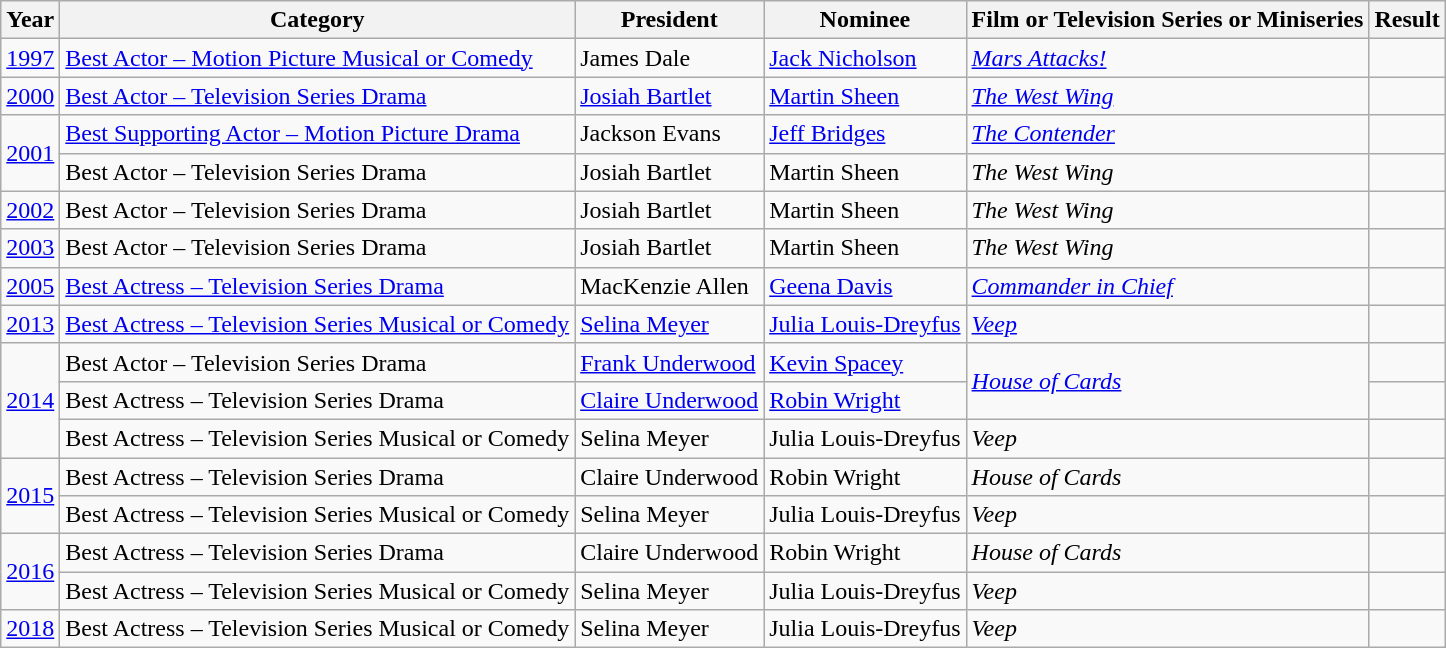<table class="wikitable sortable">
<tr>
<th>Year</th>
<th>Category</th>
<th>President</th>
<th>Nominee</th>
<th>Film or Television Series or Miniseries</th>
<th>Result</th>
</tr>
<tr>
<td><a href='#'>1997</a></td>
<td><a href='#'>Best Actor – Motion Picture Musical or Comedy</a></td>
<td>James Dale</td>
<td><a href='#'>Jack Nicholson</a></td>
<td><em><a href='#'>Mars Attacks!</a></em></td>
<td></td>
</tr>
<tr>
<td><a href='#'>2000</a></td>
<td><a href='#'>Best Actor – Television Series Drama</a></td>
<td><a href='#'>Josiah Bartlet</a></td>
<td><a href='#'>Martin Sheen</a></td>
<td><em><a href='#'>The West Wing</a></em></td>
<td></td>
</tr>
<tr>
<td rowspan=2><a href='#'>2001</a></td>
<td><a href='#'>Best Supporting Actor – Motion Picture Drama</a></td>
<td>Jackson Evans</td>
<td><a href='#'>Jeff Bridges</a></td>
<td><em><a href='#'>The Contender</a></em></td>
<td></td>
</tr>
<tr>
<td>Best Actor – Television Series Drama</td>
<td>Josiah Bartlet</td>
<td>Martin Sheen</td>
<td><em>The West Wing</em></td>
<td></td>
</tr>
<tr>
<td><a href='#'>2002</a></td>
<td>Best Actor – Television Series Drama</td>
<td>Josiah Bartlet</td>
<td>Martin Sheen</td>
<td><em>The West Wing</em></td>
<td></td>
</tr>
<tr>
<td><a href='#'>2003</a></td>
<td>Best Actor – Television Series Drama</td>
<td>Josiah Bartlet</td>
<td>Martin Sheen</td>
<td><em>The West Wing</em></td>
<td></td>
</tr>
<tr>
<td><a href='#'>2005</a></td>
<td><a href='#'>Best Actress – Television Series Drama</a></td>
<td>MacKenzie Allen</td>
<td><a href='#'>Geena Davis</a></td>
<td><em><a href='#'>Commander in Chief</a></em></td>
<td></td>
</tr>
<tr>
<td><a href='#'>2013</a></td>
<td><a href='#'>Best Actress – Television Series Musical or Comedy</a></td>
<td><a href='#'>Selina Meyer</a></td>
<td><a href='#'>Julia Louis-Dreyfus</a></td>
<td><em><a href='#'>Veep</a></em></td>
<td></td>
</tr>
<tr>
<td rowspan=3><a href='#'>2014</a></td>
<td>Best Actor – Television Series Drama</td>
<td><a href='#'>Frank Underwood</a></td>
<td><a href='#'>Kevin Spacey</a></td>
<td rowspan=2><em><a href='#'>House of Cards</a></em></td>
<td></td>
</tr>
<tr>
<td>Best Actress – Television Series Drama</td>
<td><a href='#'>Claire Underwood</a></td>
<td><a href='#'>Robin Wright</a></td>
<td></td>
</tr>
<tr>
<td>Best Actress – Television Series Musical or Comedy</td>
<td>Selina Meyer</td>
<td>Julia Louis-Dreyfus</td>
<td><em>Veep</em></td>
<td></td>
</tr>
<tr>
<td rowspan=2><a href='#'>2015</a></td>
<td>Best Actress – Television Series Drama</td>
<td>Claire Underwood</td>
<td>Robin Wright</td>
<td><em>House of Cards</em></td>
<td></td>
</tr>
<tr>
<td>Best Actress – Television Series Musical or Comedy</td>
<td>Selina Meyer</td>
<td>Julia Louis-Dreyfus</td>
<td><em>Veep</em></td>
<td></td>
</tr>
<tr>
<td rowspan=2><a href='#'>2016</a></td>
<td>Best Actress – Television Series Drama</td>
<td>Claire Underwood</td>
<td>Robin Wright</td>
<td><em>House of Cards</em></td>
<td></td>
</tr>
<tr>
<td>Best Actress – Television Series Musical or Comedy</td>
<td>Selina Meyer</td>
<td>Julia Louis-Dreyfus</td>
<td><em>Veep</em></td>
<td></td>
</tr>
<tr>
<td><a href='#'>2018</a></td>
<td>Best Actress – Television Series Musical or Comedy</td>
<td>Selina Meyer</td>
<td>Julia Louis-Dreyfus</td>
<td><em>Veep</em></td>
<td></td>
</tr>
</table>
